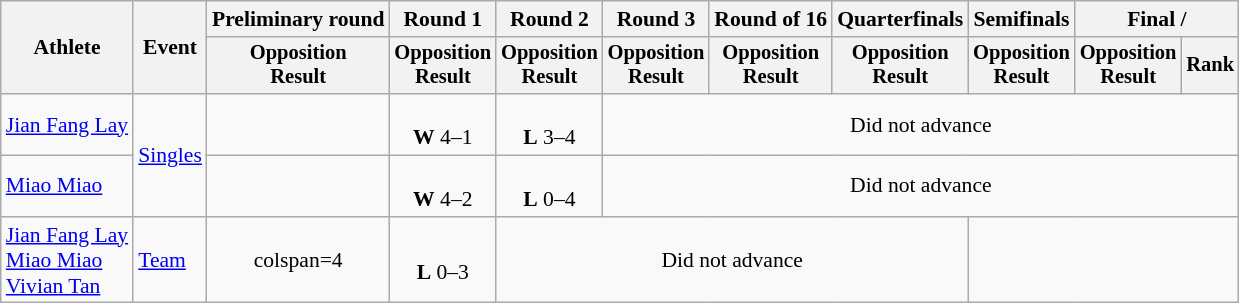<table class="wikitable" style="font-size:90%">
<tr>
<th rowspan=2>Athlete</th>
<th rowspan=2>Event</th>
<th>Preliminary round</th>
<th>Round 1</th>
<th>Round 2</th>
<th>Round 3</th>
<th>Round of 16</th>
<th>Quarterfinals</th>
<th>Semifinals</th>
<th colspan=2>Final / </th>
</tr>
<tr style="font-size:95%">
<th>Opposition<br>Result</th>
<th>Opposition<br>Result</th>
<th>Opposition<br>Result</th>
<th>Opposition<br>Result</th>
<th>Opposition<br>Result</th>
<th>Opposition<br>Result</th>
<th>Opposition<br>Result</th>
<th>Opposition<br>Result</th>
<th>Rank</th>
</tr>
<tr align=center>
<td align=left><a href='#'>Jian Fang Lay</a></td>
<td align=left rowspan=2><a href='#'>Singles</a></td>
<td></td>
<td><br><strong>W</strong> 4–1</td>
<td> <br><strong>L</strong> 3–4</td>
<td colspan=6>Did not advance</td>
</tr>
<tr align=center>
<td align=left><a href='#'>Miao Miao</a></td>
<td></td>
<td><br><strong>W</strong> 4–2</td>
<td><br><strong>L</strong> 0–4</td>
<td colspan=6>Did not advance</td>
</tr>
<tr align=center>
<td align=left><a href='#'>Jian Fang Lay</a><br><a href='#'>Miao Miao</a><br><a href='#'>Vivian Tan</a></td>
<td align=left><a href='#'>Team</a></td>
<td>colspan=4 </td>
<td><br><strong>L</strong> 0–3</td>
<td colspan=4>Did not advance</td>
</tr>
</table>
